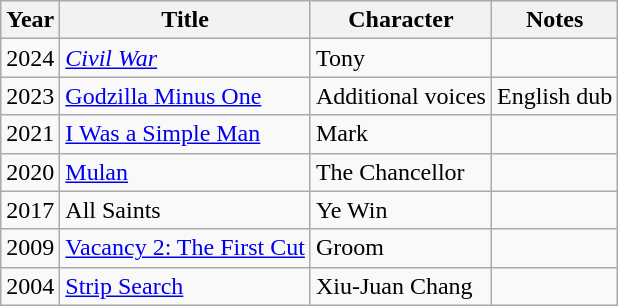<table class="wikitable sortable">
<tr>
<th>Year</th>
<th>Title</th>
<th>Character</th>
<th>Notes</th>
</tr>
<tr>
<td>2024</td>
<td><em><a href='#'>Civil War</a></td>
<td>Tony</td>
<td></td>
</tr>
<tr>
<td>2023</td>
<td></em><a href='#'>Godzilla Minus One</a><em></td>
<td>Additional voices</td>
<td>English dub</td>
</tr>
<tr>
<td>2021</td>
<td></em><a href='#'>I Was a Simple Man</a><em></td>
<td>Mark</td>
<td></td>
</tr>
<tr>
<td>2020</td>
<td></em><a href='#'>Mulan</a><em></td>
<td>The Chancellor</td>
<td></td>
</tr>
<tr>
<td>2017</td>
<td></em>All Saints<em></td>
<td>Ye Win</td>
<td></td>
</tr>
<tr>
<td>2009</td>
<td></em><a href='#'>Vacancy 2: The First Cut</a><em></td>
<td>Groom</td>
<td></td>
</tr>
<tr>
<td>2004</td>
<td></em><a href='#'>Strip Search</a><em></td>
<td>Xiu-Juan Chang</td>
<td></td>
</tr>
</table>
